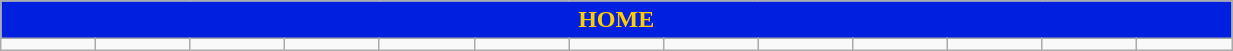<table class="wikitable collapsible collapsed" style="width:65%">
<tr>
<th colspan=24 ! style="color:#FFCC00; background:#0020E0">HOME</th>
</tr>
<tr>
<td></td>
<td></td>
<td></td>
<td></td>
<td></td>
<td></td>
<td></td>
<td></td>
<td></td>
<td></td>
<td></td>
<td></td>
<td></td>
</tr>
</table>
